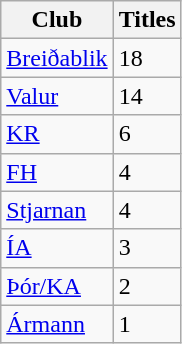<table class="wikitable">
<tr>
<th>Club</th>
<th>Titles</th>
</tr>
<tr>
<td><a href='#'>Breiðablik</a></td>
<td>18</td>
</tr>
<tr>
<td><a href='#'>Valur</a></td>
<td>14</td>
</tr>
<tr>
<td><a href='#'>KR</a></td>
<td>6</td>
</tr>
<tr>
<td><a href='#'>FH</a></td>
<td>4</td>
</tr>
<tr>
<td><a href='#'>Stjarnan</a></td>
<td>4</td>
</tr>
<tr>
<td><a href='#'>ÍA</a></td>
<td>3</td>
</tr>
<tr>
<td><a href='#'>Þór/KA</a></td>
<td>2</td>
</tr>
<tr>
<td><a href='#'>Ármann</a></td>
<td>1</td>
</tr>
</table>
